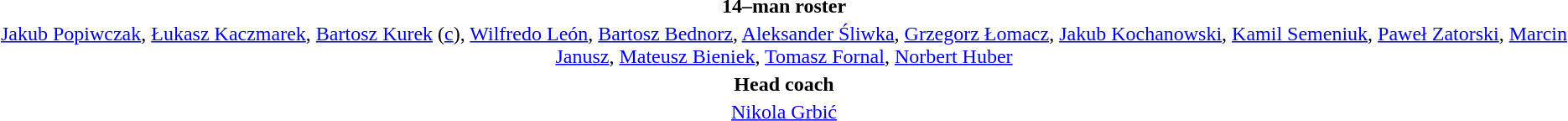<table style="text-align:center; margin-top:2em; margin-left:auto; margin-right:auto">
<tr>
<td><strong>14–man roster</strong></td>
</tr>
<tr>
<td><a href='#'>Jakub Popiwczak</a>, <a href='#'>Łukasz Kaczmarek</a>, <a href='#'>Bartosz Kurek</a> (<a href='#'>c</a>), <a href='#'>Wilfredo León</a>, <a href='#'>Bartosz Bednorz</a>, <a href='#'>Aleksander Śliwka</a>, <a href='#'>Grzegorz Łomacz</a>, <a href='#'>Jakub Kochanowski</a>, <a href='#'>Kamil Semeniuk</a>, <a href='#'>Paweł Zatorski</a>, <a href='#'>Marcin Janusz</a>, <a href='#'>Mateusz Bieniek</a>, <a href='#'>Tomasz Fornal</a>, <a href='#'>Norbert Huber</a></td>
</tr>
<tr>
<td><strong>Head coach</strong></td>
</tr>
<tr>
<td> <a href='#'>Nikola Grbić</a></td>
</tr>
</table>
